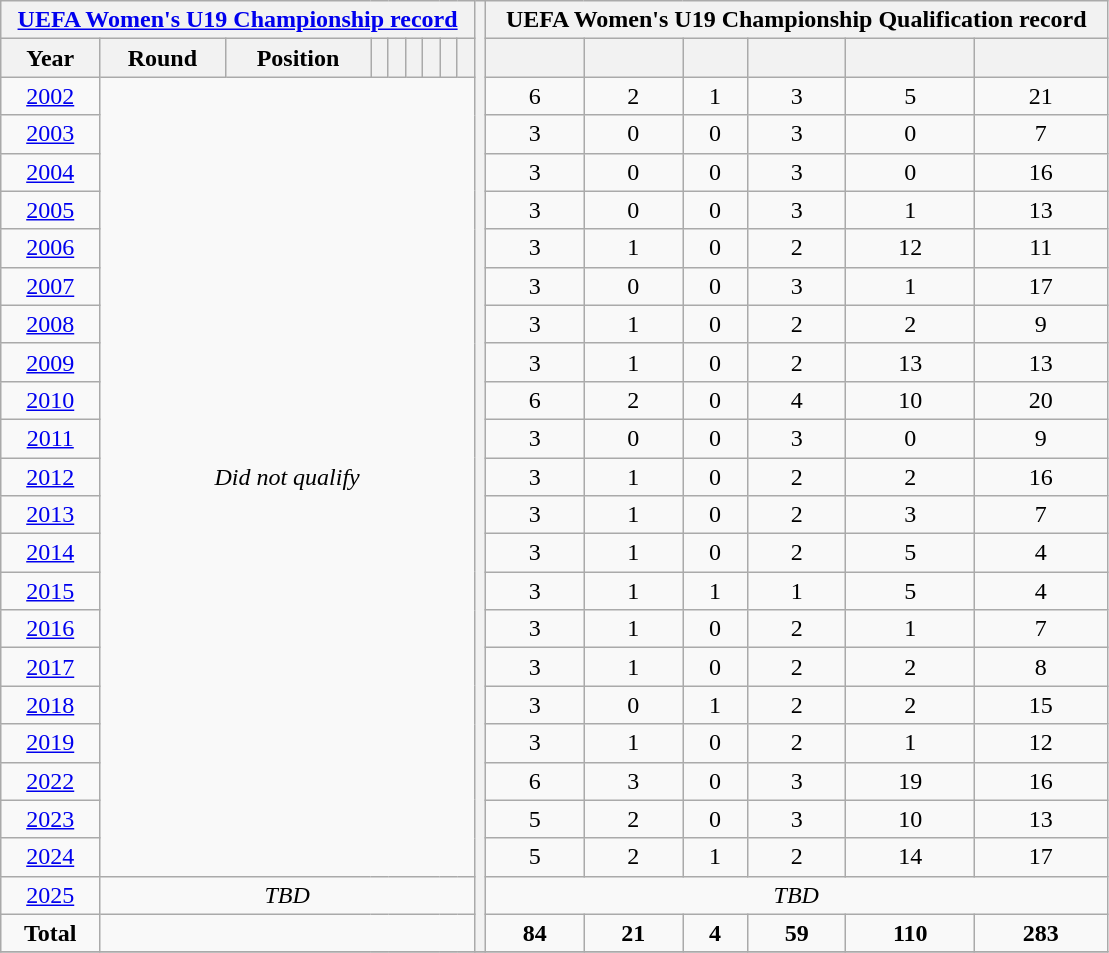<table class="wikitable" style="text-align: center;">
<tr>
<th colspan=9><a href='#'>UEFA Women's U19 Championship record</a></th>
<th width=1% rowspan=25></th>
<th colspan=6>UEFA Women's U19 Championship Qualification record</th>
</tr>
<tr>
<th>Year</th>
<th>Round</th>
<th>Position</th>
<th></th>
<th></th>
<th></th>
<th></th>
<th></th>
<th></th>
<th></th>
<th></th>
<th></th>
<th></th>
<th></th>
<th></th>
</tr>
<tr>
<td> <a href='#'>2002</a></td>
<td rowspan=21 colspan=8><em>Did not qualify</em></td>
<td>6</td>
<td>2</td>
<td>1</td>
<td>3</td>
<td>5</td>
<td>21</td>
</tr>
<tr>
<td> <a href='#'>2003</a></td>
<td>3</td>
<td>0</td>
<td>0</td>
<td>3</td>
<td>0</td>
<td>7</td>
</tr>
<tr>
<td> <a href='#'>2004</a></td>
<td>3</td>
<td>0</td>
<td>0</td>
<td>3</td>
<td>0</td>
<td>16</td>
</tr>
<tr>
<td> <a href='#'>2005</a></td>
<td>3</td>
<td>0</td>
<td>0</td>
<td>3</td>
<td>1</td>
<td>13</td>
</tr>
<tr>
<td> <a href='#'>2006</a></td>
<td>3</td>
<td>1</td>
<td>0</td>
<td>2</td>
<td>12</td>
<td>11</td>
</tr>
<tr>
<td> <a href='#'>2007</a></td>
<td>3</td>
<td>0</td>
<td>0</td>
<td>3</td>
<td>1</td>
<td>17</td>
</tr>
<tr>
<td> <a href='#'>2008</a></td>
<td>3</td>
<td>1</td>
<td>0</td>
<td>2</td>
<td>2</td>
<td>9</td>
</tr>
<tr>
<td> <a href='#'>2009</a></td>
<td>3</td>
<td>1</td>
<td>0</td>
<td>2</td>
<td>13</td>
<td>13</td>
</tr>
<tr>
<td> <a href='#'>2010</a></td>
<td>6</td>
<td>2</td>
<td>0</td>
<td>4</td>
<td>10</td>
<td>20</td>
</tr>
<tr>
<td> <a href='#'>2011</a></td>
<td>3</td>
<td>0</td>
<td>0</td>
<td>3</td>
<td>0</td>
<td>9</td>
</tr>
<tr>
<td> <a href='#'>2012</a></td>
<td>3</td>
<td>1</td>
<td>0</td>
<td>2</td>
<td>2</td>
<td>16</td>
</tr>
<tr>
<td> <a href='#'>2013</a></td>
<td>3</td>
<td>1</td>
<td>0</td>
<td>2</td>
<td>3</td>
<td>7</td>
</tr>
<tr>
<td> <a href='#'>2014</a></td>
<td>3</td>
<td>1</td>
<td>0</td>
<td>2</td>
<td>5</td>
<td>4</td>
</tr>
<tr>
<td> <a href='#'>2015</a></td>
<td>3</td>
<td>1</td>
<td>1</td>
<td>1</td>
<td>5</td>
<td>4</td>
</tr>
<tr>
<td> <a href='#'>2016</a></td>
<td>3</td>
<td>1</td>
<td>0</td>
<td>2</td>
<td>1</td>
<td>7</td>
</tr>
<tr>
<td> <a href='#'>2017</a></td>
<td>3</td>
<td>1</td>
<td>0</td>
<td>2</td>
<td>2</td>
<td>8</td>
</tr>
<tr>
<td> <a href='#'>2018</a></td>
<td>3</td>
<td>0</td>
<td>1</td>
<td>2</td>
<td>2</td>
<td>15</td>
</tr>
<tr>
<td> <a href='#'>2019</a></td>
<td>3</td>
<td>1</td>
<td>0</td>
<td>2</td>
<td>1</td>
<td>12</td>
</tr>
<tr>
<td> <a href='#'>2022</a></td>
<td>6</td>
<td>3</td>
<td>0</td>
<td>3</td>
<td>19</td>
<td>16</td>
</tr>
<tr>
<td> <a href='#'>2023</a></td>
<td>5</td>
<td>2</td>
<td>0</td>
<td>3</td>
<td>10</td>
<td>13</td>
</tr>
<tr>
<td> <a href='#'>2024</a></td>
<td>5</td>
<td>2</td>
<td>1</td>
<td>2</td>
<td>14</td>
<td>17</td>
</tr>
<tr>
<td> <a href='#'>2025</a></td>
<td colspan=8><em>TBD</em></td>
<td colspan=6><em>TBD</em></td>
</tr>
<tr>
<td><strong>Total</strong></td>
<td colspan=8></td>
<td><strong>84</strong></td>
<td><strong>21</strong></td>
<td><strong>4</strong></td>
<td><strong>59</strong></td>
<td><strong>110</strong></td>
<td><strong>283</strong></td>
</tr>
<tr>
</tr>
</table>
